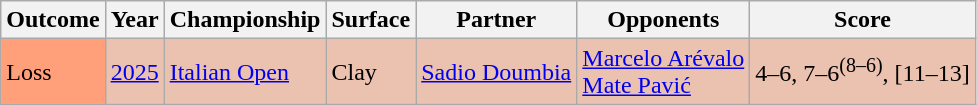<table class="sortable wikitable">
<tr>
<th>Outcome</th>
<th>Year</th>
<th>Championship</th>
<th>Surface</th>
<th>Partner</th>
<th>Opponents</th>
<th class="unsortable">Score</th>
</tr>
<tr bgcolor=ebc2af>
<td bgcolor= FFA07A>Loss</td>
<td><a href='#'>2025</a></td>
<td><a href='#'>Italian Open</a></td>
<td>Clay</td>
<td> <a href='#'>Sadio Doumbia</a></td>
<td> <a href='#'>Marcelo Arévalo</a><br> <a href='#'>Mate Pavić</a></td>
<td>4–6, 7–6<sup>(8–6)</sup>, [11–13]</td>
</tr>
</table>
